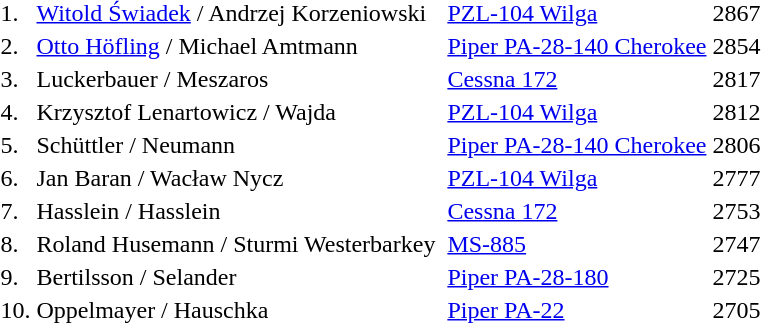<table>
<tr>
<td>1.</td>
<td><a href='#'>Witold Świadek</a> / Andrzej Korzeniowski</td>
<td></td>
<td><a href='#'>PZL-104 Wilga</a></td>
<td>2867</td>
</tr>
<tr>
<td>2.</td>
<td><a href='#'>Otto Höfling</a> / Michael Amtmann</td>
<td></td>
<td><a href='#'>Piper PA-28-140 Cherokee</a></td>
<td>2854</td>
</tr>
<tr>
<td>3.</td>
<td>Luckerbauer / Meszaros</td>
<td></td>
<td><a href='#'>Cessna 172</a></td>
<td>2817</td>
</tr>
<tr>
<td>4.</td>
<td>Krzysztof Lenartowicz / Wajda</td>
<td></td>
<td><a href='#'>PZL-104 Wilga</a></td>
<td>2812</td>
</tr>
<tr>
<td>5.</td>
<td>Schüttler / Neumann</td>
<td></td>
<td><a href='#'>Piper PA-28-140 Cherokee</a></td>
<td>2806</td>
</tr>
<tr>
<td>6.</td>
<td>Jan Baran / Wacław Nycz</td>
<td></td>
<td><a href='#'>PZL-104 Wilga</a></td>
<td>2777</td>
</tr>
<tr>
<td>7.</td>
<td>Hasslein / Hasslein</td>
<td></td>
<td><a href='#'>Cessna 172</a></td>
<td>2753</td>
</tr>
<tr>
<td>8.</td>
<td>Roland Husemann / Sturmi Westerbarkey</td>
<td></td>
<td><a href='#'>MS-885</a></td>
<td>2747</td>
</tr>
<tr>
<td>9.</td>
<td>Bertilsson / Selander</td>
<td></td>
<td><a href='#'>Piper PA-28-180</a></td>
<td>2725</td>
</tr>
<tr>
<td>10.</td>
<td>Oppelmayer / Hauschka</td>
<td></td>
<td><a href='#'>Piper PA-22</a></td>
<td>2705</td>
</tr>
</table>
